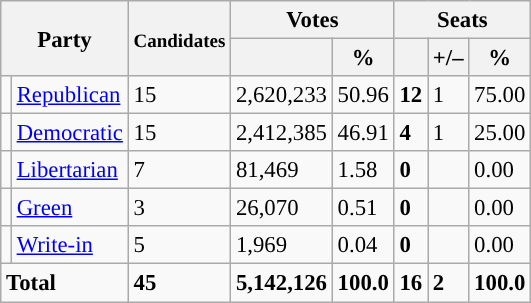<table class="wikitable" style="font-size: 95%;">
<tr>
<th colspan="2" rowspan="2">Party</th>
<th rowspan="2"><small>Candi</small><small>dates</small></th>
<th colspan="2">Votes</th>
<th colspan="3">Seats</th>
</tr>
<tr>
<th></th>
<th>%</th>
<th></th>
<th>+/–</th>
<th>%</th>
</tr>
<tr>
<td style="background:"></td>
<td align=left><a href='#'>Republican</a></td>
<td>15</td>
<td>2,620,233</td>
<td>50.96</td>
<td><strong>12</strong></td>
<td> 1</td>
<td>75.00</td>
</tr>
<tr>
<td style="background:"></td>
<td align=left><a href='#'>Democratic</a></td>
<td>15</td>
<td>2,412,385</td>
<td>46.91</td>
<td><strong>4</strong></td>
<td> 1</td>
<td>25.00</td>
</tr>
<tr>
<td style="background:"></td>
<td align=left><a href='#'>Libertarian</a></td>
<td>7</td>
<td>81,469</td>
<td>1.58</td>
<td><strong>0</strong></td>
<td></td>
<td>0.00</td>
</tr>
<tr>
<td style="background:"></td>
<td align=left><a href='#'>Green</a></td>
<td>3</td>
<td>26,070</td>
<td>0.51</td>
<td><strong>0</strong></td>
<td></td>
<td>0.00</td>
</tr>
<tr>
<td style="background:"></td>
<td align=left><a href='#'>Write-in</a></td>
<td>5</td>
<td>1,969</td>
<td>0.04</td>
<td><strong>0</strong></td>
<td></td>
<td>0.00</td>
</tr>
<tr style="font-weight:bold">
<td colspan=2 align=left>Total</td>
<td>45</td>
<td>5,142,126</td>
<td>100.0</td>
<td>16</td>
<td> 2</td>
<td>100.0</td>
</tr>
</table>
